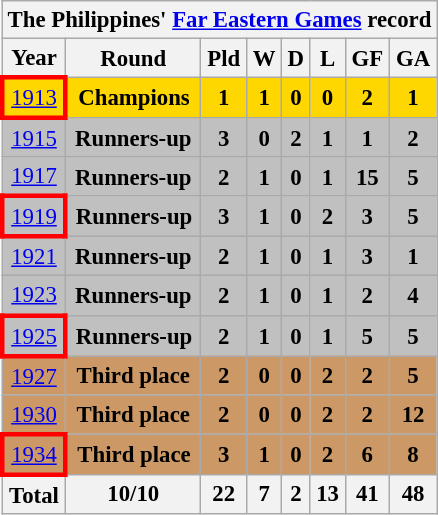<table class="wikitable collapsible collapsed" style="text-align: center; font-size:95%">
<tr>
<th colspan=14>The Philippines' <a href='#'>Far Eastern Games</a> record</th>
</tr>
<tr>
<th>Year</th>
<th>Round</th>
<th>Pld</th>
<th>W</th>
<th>D</th>
<th>L</th>
<th>GF</th>
<th>GA</th>
</tr>
<tr style="background:gold;">
<td style="border: 3px solid red"> <a href='#'>1913</a></td>
<td><strong>Champions</strong></td>
<td><strong>1</strong></td>
<td><strong>1</strong></td>
<td><strong>0</strong></td>
<td><strong>0</strong></td>
<td><strong>2</strong></td>
<td><strong>1</strong></td>
</tr>
<tr style="background:silver;">
<td> <a href='#'>1915</a></td>
<td><strong>Runners-up</strong></td>
<td><strong>3</strong></td>
<td><strong>0</strong></td>
<td><strong>2</strong></td>
<td><strong>1</strong></td>
<td><strong>1</strong></td>
<td><strong>2</strong></td>
</tr>
<tr style="background:silver;">
<td> <a href='#'>1917</a></td>
<td><strong>Runners-up</strong></td>
<td><strong>2</strong></td>
<td><strong>1</strong></td>
<td><strong>0</strong></td>
<td><strong>1</strong></td>
<td><strong>15</strong></td>
<td><strong>5</strong></td>
</tr>
<tr style="background:silver;">
<td style="border: 3px solid red"> <a href='#'>1919</a></td>
<td><strong>Runners-up</strong></td>
<td><strong>3</strong></td>
<td><strong>1</strong></td>
<td><strong>0</strong></td>
<td><strong>2</strong></td>
<td><strong>3</strong></td>
<td><strong>5</strong></td>
</tr>
<tr style="background:silver;">
<td> <a href='#'>1921</a></td>
<td><strong>Runners-up</strong></td>
<td><strong>2</strong></td>
<td><strong>1</strong></td>
<td><strong>0</strong></td>
<td><strong>1</strong></td>
<td><strong>3</strong></td>
<td><strong>1</strong></td>
</tr>
<tr style="background:silver;">
<td> <a href='#'>1923</a></td>
<td><strong>Runners-up</strong></td>
<td><strong>2</strong></td>
<td><strong>1</strong></td>
<td><strong>0</strong></td>
<td><strong>1</strong></td>
<td><strong>2</strong></td>
<td><strong>4</strong></td>
</tr>
<tr style="background:silver;">
<td style="border: 3px solid red"> <a href='#'>1925</a></td>
<td><strong>Runners-up</strong></td>
<td><strong>2</strong></td>
<td><strong>1</strong></td>
<td><strong>0</strong></td>
<td><strong>1</strong></td>
<td><strong>5</strong></td>
<td><strong>5</strong></td>
</tr>
<tr style="background:#c96;">
<td> <a href='#'>1927</a></td>
<td><strong>Third place</strong></td>
<td><strong>2</strong></td>
<td><strong>0</strong></td>
<td><strong>0</strong></td>
<td><strong>2</strong></td>
<td><strong>2</strong></td>
<td><strong>5</strong></td>
</tr>
<tr style="background:#c96;">
<td> <a href='#'>1930</a></td>
<td><strong>Third place</strong></td>
<td><strong>2</strong></td>
<td><strong>0</strong></td>
<td><strong>0</strong></td>
<td><strong>2</strong></td>
<td><strong>2</strong></td>
<td><strong>12</strong></td>
</tr>
<tr style="background:#c96;">
<td style="border: 3px solid red"> <a href='#'>1934</a></td>
<td><strong>Third place</strong></td>
<td><strong>3</strong></td>
<td><strong>1</strong></td>
<td><strong>0</strong></td>
<td><strong>2</strong></td>
<td><strong>6</strong></td>
<td><strong>8</strong></td>
</tr>
<tr>
<th><strong>Total</strong></th>
<th>10/10</th>
<th>22</th>
<th>7</th>
<th>2</th>
<th>13</th>
<th>41</th>
<th>48</th>
</tr>
</table>
